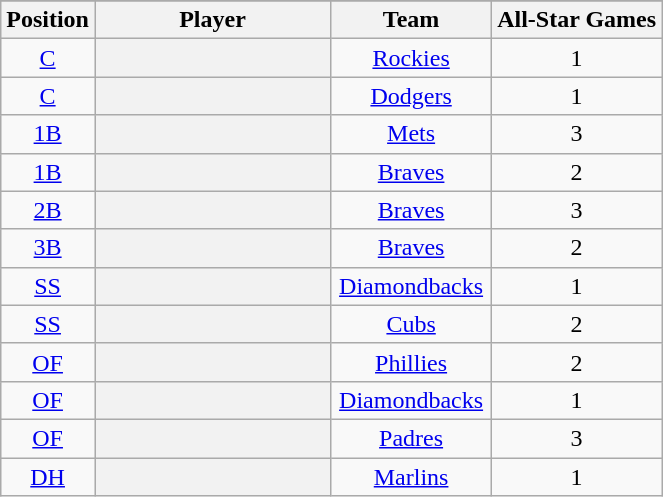<table class="wikitable sortable plainrowheaders" style="text-align:center;">
<tr>
</tr>
<tr>
<th scope="col">Position</th>
<th scope="col" style="width:150px;">Player</th>
<th scope="col" style="width:100px;">Team</th>
<th scope="col">All-Star Games</th>
</tr>
<tr>
<td><a href='#'>C</a></td>
<th scope="row" style="text-align:center"></th>
<td><a href='#'>Rockies</a></td>
<td>1</td>
</tr>
<tr>
<td><a href='#'>C</a></td>
<th scope="row" style="text-align:center"></th>
<td><a href='#'>Dodgers</a></td>
<td>1</td>
</tr>
<tr>
<td><a href='#'>1B</a></td>
<th scope="row" style="text-align:center"></th>
<td><a href='#'>Mets</a></td>
<td>3</td>
</tr>
<tr>
<td><a href='#'>1B</a></td>
<th scope="row" style="text-align:center"></th>
<td><a href='#'>Braves</a></td>
<td>2</td>
</tr>
<tr>
<td><a href='#'>2B</a></td>
<th scope="row" style="text-align:center"></th>
<td><a href='#'>Braves</a></td>
<td>3</td>
</tr>
<tr>
<td><a href='#'>3B</a></td>
<th scope="row" style="text-align:center"></th>
<td><a href='#'>Braves</a></td>
<td>2</td>
</tr>
<tr>
<td><a href='#'>SS</a></td>
<th scope="row" style="text-align:center"></th>
<td><a href='#'>Diamondbacks</a></td>
<td>1</td>
</tr>
<tr>
<td><a href='#'>SS</a></td>
<th scope="row" style="text-align:center"></th>
<td><a href='#'>Cubs</a></td>
<td>2</td>
</tr>
<tr>
<td><a href='#'>OF</a></td>
<th scope="row" style="text-align:center"></th>
<td><a href='#'>Phillies</a></td>
<td>2</td>
</tr>
<tr>
<td><a href='#'>OF</a></td>
<th scope="row" style="text-align:center"></th>
<td><a href='#'>Diamondbacks</a></td>
<td>1</td>
</tr>
<tr>
<td><a href='#'>OF</a></td>
<th scope="row" style="text-align:center"></th>
<td><a href='#'>Padres</a></td>
<td>3</td>
</tr>
<tr>
<td><a href='#'>DH</a></td>
<th scope="row" style="text-align:center"></th>
<td><a href='#'>Marlins</a></td>
<td>1</td>
</tr>
</table>
